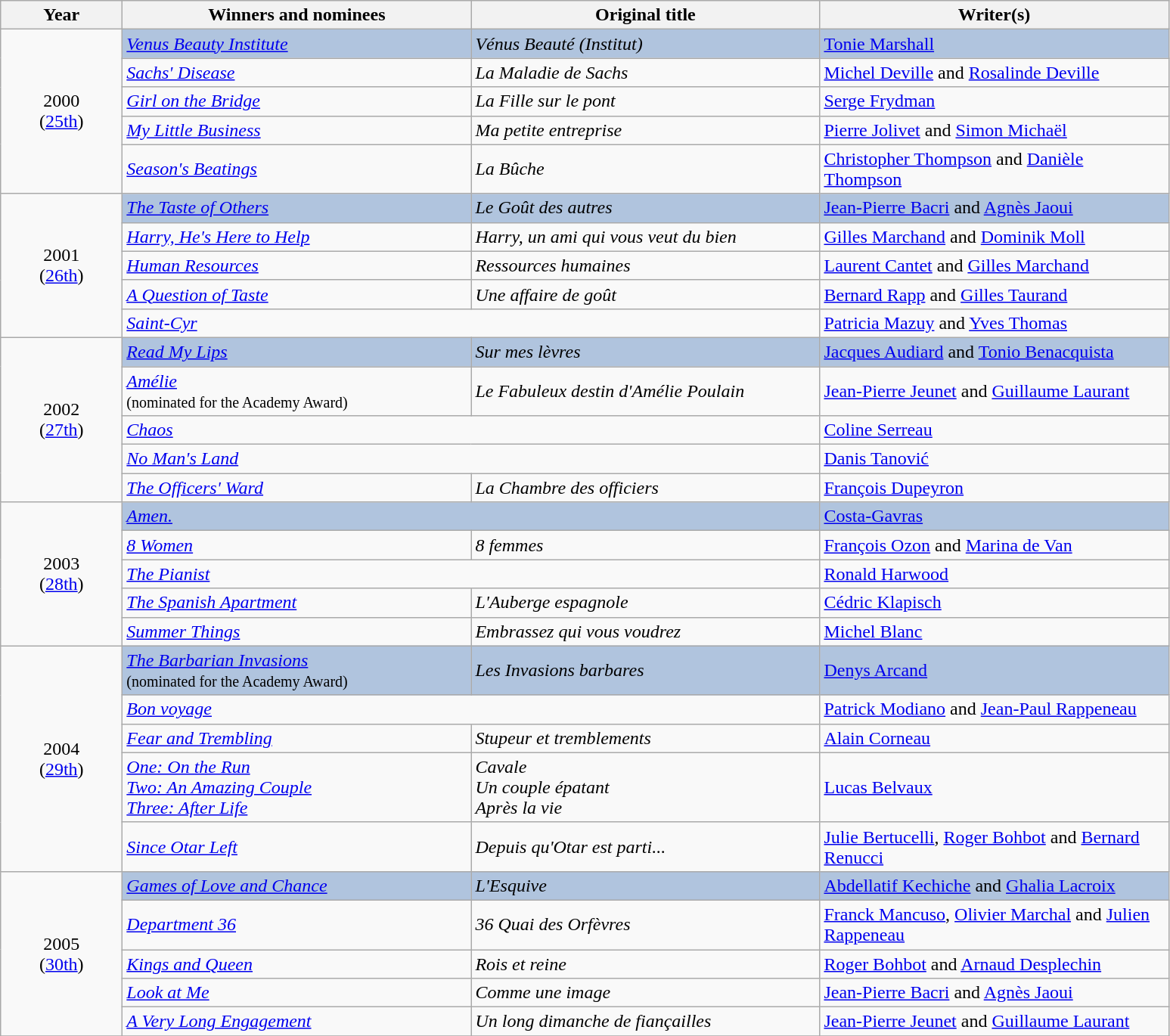<table class="wikitable">
<tr>
<th width="100"><strong>Year</strong></th>
<th width="300"><strong>Winners and nominees</strong></th>
<th width="300"><strong>Original title</strong></th>
<th width="300"><strong>Writer(s)</strong></th>
</tr>
<tr>
<td rowspan="5" style="text-align:center;">2000<br>(<a href='#'>25th</a>)</td>
<td style="background:#B0C4DE;"><em><a href='#'>Venus Beauty Institute</a></em></td>
<td style="background:#B0C4DE;"><em>Vénus Beauté (Institut)</em></td>
<td style="background:#B0C4DE;"><a href='#'>Tonie Marshall</a></td>
</tr>
<tr>
<td><em><a href='#'>Sachs' Disease</a></em></td>
<td><em>La Maladie de Sachs</em></td>
<td><a href='#'>Michel Deville</a> and <a href='#'>Rosalinde Deville</a></td>
</tr>
<tr>
<td><em><a href='#'>Girl on the Bridge</a></em></td>
<td><em>La Fille sur le pont</em></td>
<td><a href='#'>Serge Frydman</a></td>
</tr>
<tr>
<td><em><a href='#'>My Little Business</a></em></td>
<td><em>Ma petite entreprise</em></td>
<td><a href='#'>Pierre Jolivet</a> and <a href='#'>Simon Michaël</a></td>
</tr>
<tr>
<td><em><a href='#'>Season's Beatings</a></em></td>
<td><em>La Bûche</em></td>
<td><a href='#'>Christopher Thompson</a> and <a href='#'>Danièle Thompson</a></td>
</tr>
<tr>
<td rowspan="5" style="text-align:center;">2001<br>(<a href='#'>26th</a>)</td>
<td style="background:#B0C4DE;"><em><a href='#'>The Taste of Others</a></em></td>
<td style="background:#B0C4DE;"><em>Le Goût des autres</em></td>
<td style="background:#B0C4DE;"><a href='#'>Jean-Pierre Bacri</a> and <a href='#'>Agnès Jaoui</a></td>
</tr>
<tr>
<td><em><a href='#'>Harry, He's Here to Help</a></em></td>
<td><em>Harry, un ami qui vous veut du bien</em></td>
<td><a href='#'>Gilles Marchand</a> and <a href='#'>Dominik Moll</a></td>
</tr>
<tr>
<td><em><a href='#'>Human Resources</a></em></td>
<td><em>Ressources humaines</em></td>
<td><a href='#'>Laurent Cantet</a> and <a href='#'>Gilles Marchand</a></td>
</tr>
<tr>
<td><em><a href='#'>A Question of Taste</a></em></td>
<td><em>Une affaire de goût</em></td>
<td><a href='#'>Bernard Rapp</a> and <a href='#'>Gilles Taurand</a></td>
</tr>
<tr>
<td colspan="2"><em><a href='#'>Saint-Cyr</a></em></td>
<td><a href='#'>Patricia Mazuy</a> and <a href='#'>Yves Thomas</a></td>
</tr>
<tr>
<td rowspan="5" style="text-align:center;">2002<br>(<a href='#'>27th</a>)</td>
<td style="background:#B0C4DE;"><em><a href='#'>Read My Lips</a></em></td>
<td style="background:#B0C4DE;"><em>Sur mes lèvres</em></td>
<td style="background:#B0C4DE;"><a href='#'>Jacques Audiard</a> and <a href='#'>Tonio Benacquista</a></td>
</tr>
<tr>
<td><em><a href='#'>Amélie</a></em><br><small>(nominated for the Academy Award)</small></td>
<td><em>Le Fabuleux destin d'Amélie Poulain</em></td>
<td><a href='#'>Jean-Pierre Jeunet</a> and <a href='#'>Guillaume Laurant</a></td>
</tr>
<tr>
<td colspan="2"><em><a href='#'>Chaos</a></em></td>
<td><a href='#'>Coline Serreau</a></td>
</tr>
<tr>
<td colspan="2"><em><a href='#'>No Man's Land</a></em></td>
<td><a href='#'>Danis Tanović</a></td>
</tr>
<tr>
<td><em><a href='#'>The Officers' Ward</a></em></td>
<td><em>La Chambre des officiers</em></td>
<td><a href='#'>François Dupeyron</a></td>
</tr>
<tr>
<td rowspan="5" style="text-align:center;">2003<br>(<a href='#'>28th</a>)</td>
<td colspan="2" style="background:#B0C4DE;"><em><a href='#'>Amen.</a></em></td>
<td style="background:#B0C4DE;"><a href='#'>Costa-Gavras</a></td>
</tr>
<tr>
<td><em><a href='#'>8 Women</a></em></td>
<td><em>8 femmes</em></td>
<td><a href='#'>François Ozon</a> and <a href='#'>Marina de Van</a></td>
</tr>
<tr>
<td colspan="2"><em><a href='#'>The Pianist</a></em></td>
<td><a href='#'>Ronald Harwood</a></td>
</tr>
<tr>
<td><em><a href='#'>The Spanish Apartment</a></em></td>
<td><em>L'Auberge espagnole</em></td>
<td><a href='#'>Cédric Klapisch</a></td>
</tr>
<tr>
<td><em><a href='#'>Summer Things</a></em></td>
<td><em>Embrassez qui vous voudrez</em></td>
<td><a href='#'>Michel Blanc</a></td>
</tr>
<tr>
<td rowspan="5" style="text-align:center;">2004<br>(<a href='#'>29th</a>)</td>
<td style="background:#B0C4DE;"><em><a href='#'>The Barbarian Invasions</a></em><br><small>(nominated for the Academy Award)</small></td>
<td style="background:#B0C4DE;"><em>Les Invasions barbares</em></td>
<td style="background:#B0C4DE;"><a href='#'>Denys Arcand</a></td>
</tr>
<tr>
<td colspan="2"><em><a href='#'>Bon voyage</a></em></td>
<td><a href='#'>Patrick Modiano</a> and <a href='#'>Jean-Paul Rappeneau</a></td>
</tr>
<tr>
<td><em><a href='#'>Fear and Trembling</a></em></td>
<td><em>Stupeur et tremblements</em></td>
<td><a href='#'>Alain Corneau</a></td>
</tr>
<tr>
<td><em><a href='#'>One: On the Run</a></em><br><em><a href='#'>Two: An Amazing Couple</a></em><br><em><a href='#'>Three: After Life</a></em></td>
<td><em>Cavale</em><br><em>Un couple épatant</em><br><em>Après la vie</em></td>
<td><a href='#'>Lucas Belvaux</a></td>
</tr>
<tr>
<td><em><a href='#'>Since Otar Left</a></em></td>
<td><em>Depuis qu'Otar est parti...</em></td>
<td><a href='#'>Julie Bertucelli</a>, <a href='#'>Roger Bohbot</a> and <a href='#'>Bernard Renucci</a></td>
</tr>
<tr>
<td rowspan="5" style="text-align:center;">2005<br>(<a href='#'>30th</a>)</td>
<td style="background:#B0C4DE;"><em><a href='#'>Games of Love and Chance</a></em></td>
<td style="background:#B0C4DE;"><em>L'Esquive</em></td>
<td style="background:#B0C4DE;"><a href='#'>Abdellatif Kechiche</a> and <a href='#'>Ghalia Lacroix</a></td>
</tr>
<tr>
<td><em><a href='#'>Department 36</a></em></td>
<td><em>36 Quai des Orfèvres</em></td>
<td><a href='#'>Franck Mancuso</a>, <a href='#'>Olivier Marchal</a> and <a href='#'>Julien Rappeneau</a></td>
</tr>
<tr>
<td><em><a href='#'>Kings and Queen</a></em></td>
<td><em>Rois et reine</em></td>
<td><a href='#'>Roger Bohbot</a> and <a href='#'>Arnaud Desplechin</a></td>
</tr>
<tr>
<td><em><a href='#'>Look at Me</a></em></td>
<td><em>Comme une image</em></td>
<td><a href='#'>Jean-Pierre Bacri</a> and <a href='#'>Agnès Jaoui</a></td>
</tr>
<tr>
<td><em><a href='#'>A Very Long Engagement</a></em></td>
<td><em>Un long dimanche de fiançailles</em></td>
<td><a href='#'>Jean-Pierre Jeunet</a> and <a href='#'>Guillaume Laurant</a></td>
</tr>
<tr>
</tr>
</table>
